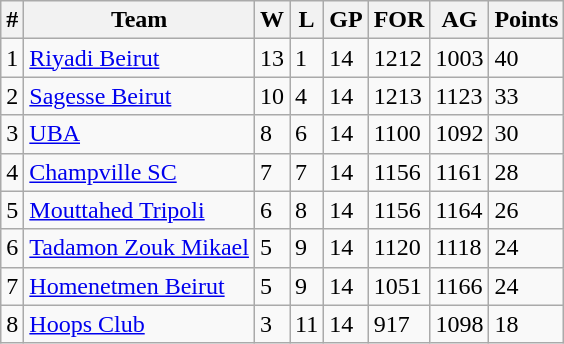<table class="wikitable">
<tr>
<th>#</th>
<th>Team</th>
<th>W</th>
<th>L</th>
<th>GP</th>
<th>FOR</th>
<th>AG</th>
<th>Points</th>
</tr>
<tr>
<td>1</td>
<td><a href='#'>Riyadi Beirut</a></td>
<td>13</td>
<td>1</td>
<td>14</td>
<td>1212</td>
<td>1003</td>
<td>40</td>
</tr>
<tr>
<td>2</td>
<td><a href='#'>Sagesse Beirut</a></td>
<td>10</td>
<td>4</td>
<td>14</td>
<td>1213</td>
<td>1123</td>
<td>33</td>
</tr>
<tr>
<td>3</td>
<td><a href='#'>UBA</a></td>
<td>8</td>
<td>6</td>
<td>14</td>
<td>1100</td>
<td>1092</td>
<td>30</td>
</tr>
<tr>
<td>4</td>
<td><a href='#'>Champville SC</a></td>
<td>7</td>
<td>7</td>
<td>14</td>
<td>1156</td>
<td>1161</td>
<td>28</td>
</tr>
<tr>
<td>5</td>
<td><a href='#'>Mouttahed Tripoli</a></td>
<td>6</td>
<td>8</td>
<td>14</td>
<td>1156</td>
<td>1164</td>
<td>26</td>
</tr>
<tr>
<td>6</td>
<td><a href='#'>Tadamon Zouk Mikael</a></td>
<td>5</td>
<td>9</td>
<td>14</td>
<td>1120</td>
<td>1118</td>
<td>24</td>
</tr>
<tr>
<td>7</td>
<td><a href='#'>Homenetmen Beirut</a></td>
<td>5</td>
<td>9</td>
<td>14</td>
<td>1051</td>
<td>1166</td>
<td>24</td>
</tr>
<tr>
<td>8</td>
<td><a href='#'>Hoops Club</a></td>
<td>3</td>
<td>11</td>
<td>14</td>
<td>917</td>
<td>1098</td>
<td>18</td>
</tr>
</table>
